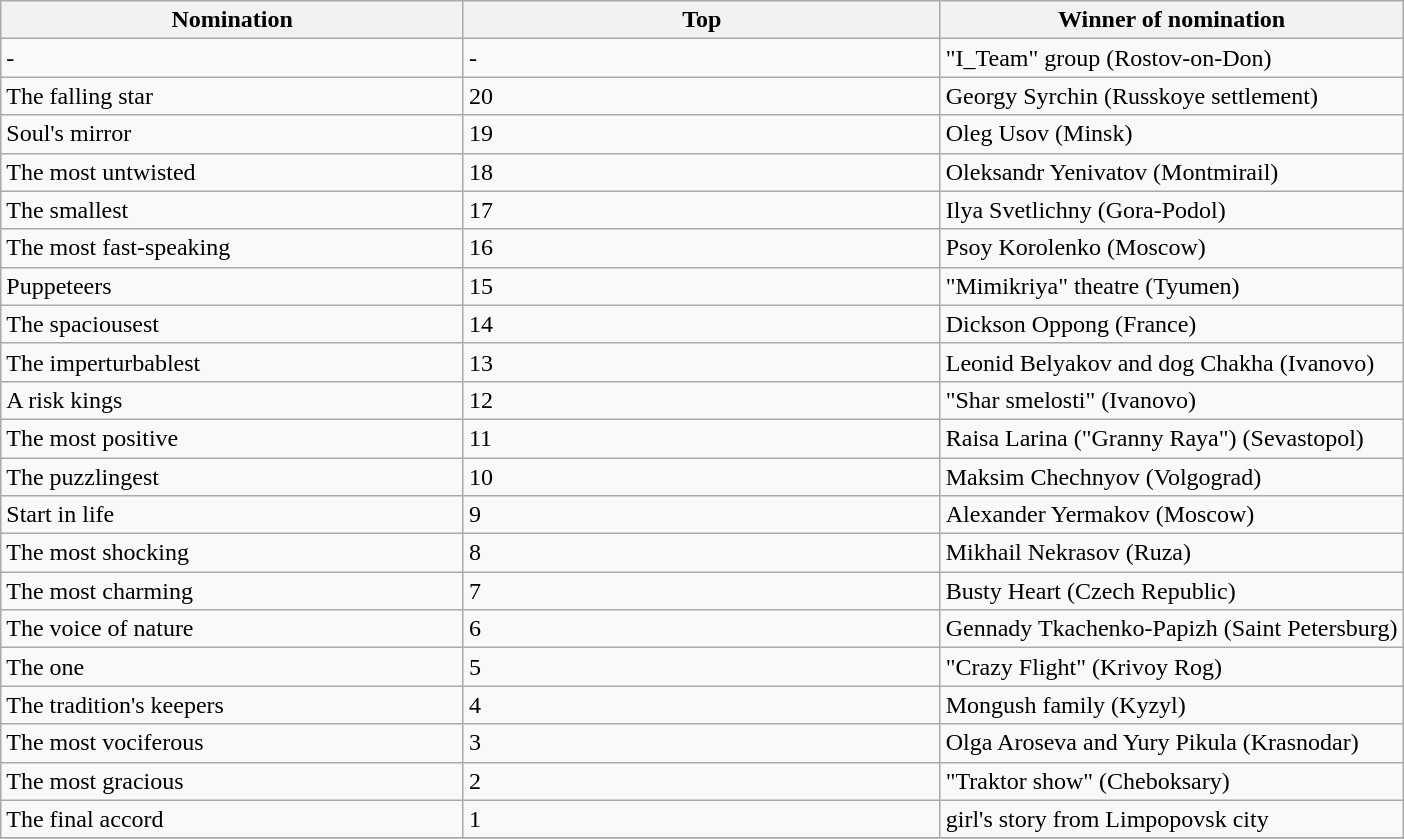<table class="wikitable">
<tr>
<th width="33%">Nomination</th>
<th width="34%">Top</th>
<th width="33%">Winner of nomination</th>
</tr>
<tr>
<td>-</td>
<td>-</td>
<td>"I_Team" group (Rostov-on-Don)</td>
</tr>
<tr>
<td>The falling star</td>
<td>20</td>
<td>Georgy Syrchin (Russkoye settlement)</td>
</tr>
<tr>
<td>Soul's mirror</td>
<td>19</td>
<td>Oleg Usov (Minsk)</td>
</tr>
<tr>
<td>The most untwisted</td>
<td>18</td>
<td>Oleksandr Yenivatov (Montmirail)</td>
</tr>
<tr>
<td>The smallest</td>
<td>17</td>
<td>Ilya Svetlichny (Gora-Podol)</td>
</tr>
<tr>
<td>The most fast-speaking</td>
<td>16</td>
<td>Psoy Korolenko (Moscow)</td>
</tr>
<tr>
<td>Puppeteers</td>
<td>15</td>
<td>"Mimikriya" theatre (Tyumen)</td>
</tr>
<tr>
<td>The spaciousest</td>
<td>14</td>
<td>Dickson Oppong (France)</td>
</tr>
<tr>
<td>The imperturbablest</td>
<td>13</td>
<td>Leonid Belyakov and dog Chakha (Ivanovo)</td>
</tr>
<tr>
<td>A risk kings</td>
<td>12</td>
<td>"Shar smelosti" (Ivanovo)</td>
</tr>
<tr>
<td>The most positive</td>
<td>11</td>
<td>Raisa Larina ("Granny Raya") (Sevastopol)</td>
</tr>
<tr>
<td>The puzzlingest</td>
<td>10</td>
<td>Maksim Chechnyov (Volgograd)</td>
</tr>
<tr>
<td>Start in life</td>
<td>9</td>
<td>Alexander Yermakov (Moscow)</td>
</tr>
<tr>
<td>The most shocking</td>
<td>8</td>
<td>Mikhail Nekrasov (Ruza)</td>
</tr>
<tr>
<td>The most charming</td>
<td>7</td>
<td>Busty Heart (Czech Republic)</td>
</tr>
<tr>
<td>The voice of nature</td>
<td>6</td>
<td>Gennady Tkachenko-Papizh (Saint Petersburg)</td>
</tr>
<tr>
<td>The one</td>
<td>5</td>
<td>"Crazy Flight" (Krivoy Rog)</td>
</tr>
<tr>
<td>The tradition's keepers</td>
<td>4</td>
<td>Mongush family (Kyzyl)</td>
</tr>
<tr>
<td>The most vociferous</td>
<td>3</td>
<td>Olga Aroseva and Yury Pikula (Krasnodar)</td>
</tr>
<tr>
<td>The most gracious</td>
<td>2</td>
<td>"Traktor show" (Cheboksary)</td>
</tr>
<tr>
<td>The final accord</td>
<td>1</td>
<td>girl's story from Limpopovsk city</td>
</tr>
<tr>
</tr>
</table>
